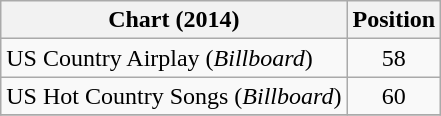<table class="wikitable sortable">
<tr>
<th scope="col">Chart (2014)</th>
<th scope="col">Position</th>
</tr>
<tr>
<td>US Country Airplay (<em>Billboard</em>)</td>
<td align="center">58</td>
</tr>
<tr>
<td>US Hot Country Songs (<em>Billboard</em>)</td>
<td align="center">60</td>
</tr>
<tr>
</tr>
</table>
